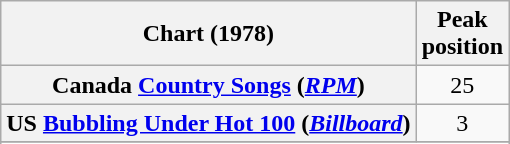<table class="wikitable sortable plainrowheaders">
<tr>
<th scope="col">Chart (1978)</th>
<th scope="col">Peak<br>position</th>
</tr>
<tr>
<th scope="row">Canada <a href='#'>Country Songs</a> (<em><a href='#'>RPM</a></em>)</th>
<td align="center">25</td>
</tr>
<tr>
<th scope="row">US <a href='#'>Bubbling Under Hot 100</a> (<em><a href='#'>Billboard</a></em>)</th>
<td align="center">3</td>
</tr>
<tr>
</tr>
<tr>
</tr>
</table>
